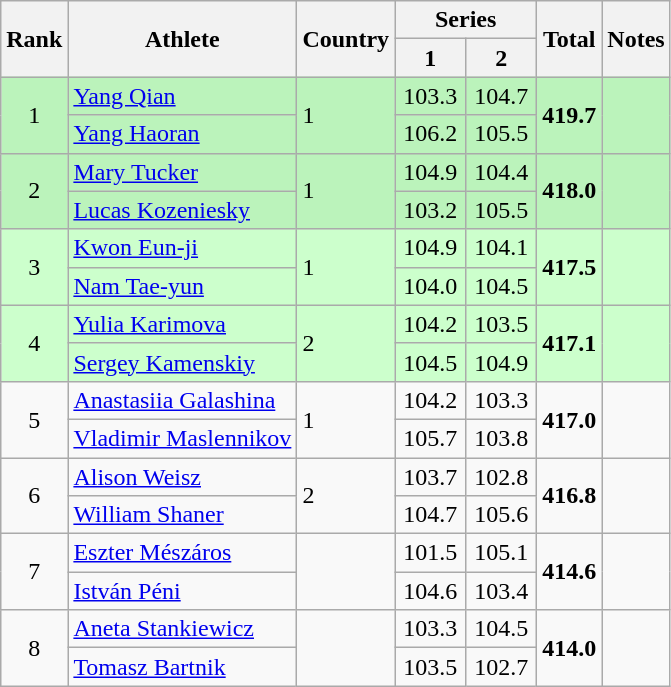<table class="wikitable sortable" style="text-align:center">
<tr>
<th rowspan=2>Rank</th>
<th rowspan=2>Athlete</th>
<th rowspan=2>Country</th>
<th colspan=2>Series</th>
<th rowspan=2>Total</th>
<th rowspan=2>Notes</th>
</tr>
<tr>
<th width="40px">1</th>
<th width="40px">2</th>
</tr>
<tr bgcolor=bbf3bb>
<td rowspan=2>1</td>
<td align=left><a href='#'>Yang Qian</a></td>
<td rowspan=2 align=left> 1</td>
<td>103.3</td>
<td>104.7</td>
<td rowspan=2><strong>419.7</strong></td>
<td rowspan=2></td>
</tr>
<tr bgcolor=bbf3bb>
<td align=left><a href='#'>Yang Haoran</a></td>
<td>106.2</td>
<td>105.5</td>
</tr>
<tr bgcolor=bbf3bb>
<td rowspan=2>2</td>
<td align=left><a href='#'>Mary Tucker</a></td>
<td rowspan=2 align=left> 1</td>
<td>104.9</td>
<td>104.4</td>
<td rowspan=2><strong>418.0</strong></td>
<td rowspan=2></td>
</tr>
<tr bgcolor=bbf3bb>
<td align=left><a href='#'>Lucas Kozeniesky</a></td>
<td>103.2</td>
<td>105.5</td>
</tr>
<tr bgcolor=ccffcc>
<td rowspan=2>3</td>
<td align=left><a href='#'>Kwon Eun-ji</a></td>
<td rowspan=2 align=left> 1</td>
<td>104.9</td>
<td>104.1</td>
<td rowspan=2><strong>417.5</strong></td>
<td rowspan=2></td>
</tr>
<tr bgcolor=ccffcc>
<td align=left><a href='#'>Nam Tae-yun</a></td>
<td>104.0</td>
<td>104.5</td>
</tr>
<tr bgcolor=ccffcc>
<td rowspan=2>4</td>
<td align=left><a href='#'>Yulia Karimova</a></td>
<td rowspan=2 align=left> 2</td>
<td>104.2</td>
<td>103.5</td>
<td rowspan=2><strong>417.1</strong></td>
<td rowspan=2></td>
</tr>
<tr bgcolor=ccffcc>
<td align=left><a href='#'>Sergey Kamenskiy</a></td>
<td>104.5</td>
<td>104.9</td>
</tr>
<tr>
<td rowspan=2>5</td>
<td align=left><a href='#'>Anastasiia Galashina</a></td>
<td rowspan=2 align=left> 1</td>
<td>104.2</td>
<td>103.3</td>
<td rowspan=2><strong>417.0</strong></td>
<td rowspan=2></td>
</tr>
<tr>
<td align=left><a href='#'>Vladimir Maslennikov</a></td>
<td>105.7</td>
<td>103.8</td>
</tr>
<tr>
<td rowspan=2>6</td>
<td align=left><a href='#'>Alison Weisz</a></td>
<td rowspan=2 align=left> 2</td>
<td>103.7</td>
<td>102.8</td>
<td rowspan=2><strong>416.8</strong></td>
<td rowspan=2></td>
</tr>
<tr>
<td align=left><a href='#'>William Shaner</a></td>
<td>104.7</td>
<td>105.6</td>
</tr>
<tr>
<td rowspan=2>7</td>
<td align=left><a href='#'>Eszter Mészáros</a></td>
<td rowspan=2 align=left></td>
<td>101.5</td>
<td>105.1</td>
<td rowspan=2><strong>414.6</strong></td>
<td rowspan=2></td>
</tr>
<tr>
<td align=left><a href='#'>István Péni</a></td>
<td>104.6</td>
<td>103.4</td>
</tr>
<tr>
<td rowspan=2>8</td>
<td align=left><a href='#'>Aneta Stankiewicz</a></td>
<td rowspan=2 align=left></td>
<td>103.3</td>
<td>104.5</td>
<td rowspan=2><strong>414.0</strong></td>
<td rowspan=2></td>
</tr>
<tr>
<td align=left><a href='#'>Tomasz Bartnik</a></td>
<td>103.5</td>
<td>102.7</td>
</tr>
</table>
